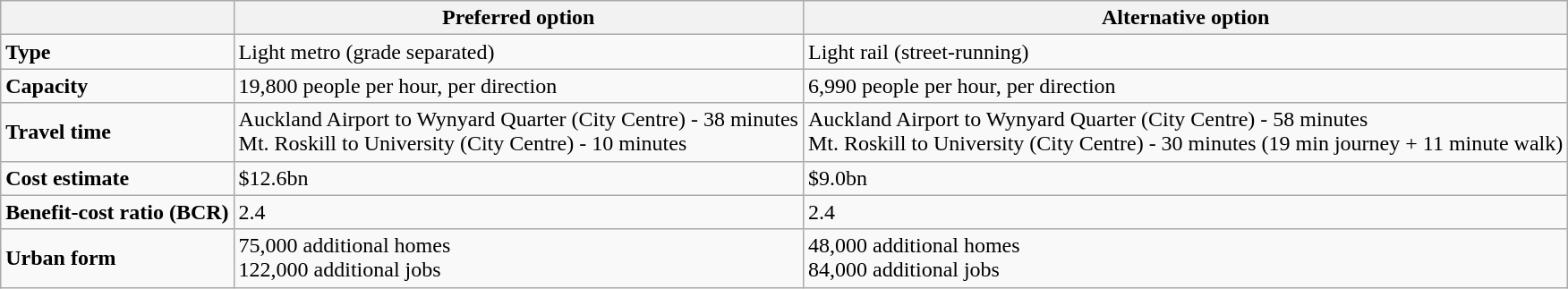<table class="wikitable">
<tr>
<th></th>
<th>Preferred option</th>
<th>Alternative option</th>
</tr>
<tr>
<td><strong>Type</strong></td>
<td>Light metro (grade separated)</td>
<td>Light rail (street-running)</td>
</tr>
<tr>
<td><strong>Capacity</strong></td>
<td>19,800 people per hour, per direction</td>
<td>6,990 people per hour, per direction</td>
</tr>
<tr>
<td><strong>Travel time</strong></td>
<td>Auckland Airport to Wynyard Quarter (City Centre) - 38 minutes<br>Mt. Roskill to University (City Centre) - 10 minutes</td>
<td>Auckland Airport to Wynyard Quarter (City Centre) - 58 minutes<br>Mt. Roskill to University (City Centre) - 30 minutes (19 min journey + 11 minute walk)</td>
</tr>
<tr>
<td><strong>Cost estimate</strong></td>
<td>$12.6bn</td>
<td>$9.0bn</td>
</tr>
<tr>
<td><strong>Benefit-cost ratio (BCR)</strong></td>
<td>2.4</td>
<td>2.4</td>
</tr>
<tr>
<td><strong>Urban form</strong></td>
<td>75,000 additional homes<br>122,000 additional jobs</td>
<td>48,000 additional homes<br>84,000 additional jobs</td>
</tr>
</table>
